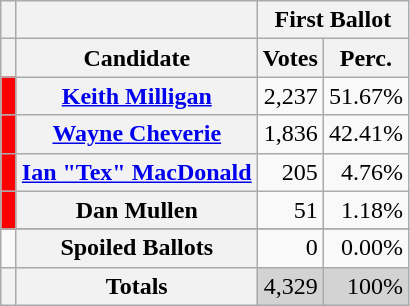<table class="wikitable">
<tr>
<th width="3"></th>
<th></th>
<th colspan="2">First Ballot</th>
</tr>
<tr>
<th width="3"></th>
<th>Candidate</th>
<th>Votes</th>
<th>Perc.</th>
</tr>
<tr>
<td bgcolor="red"></td>
<th><a href='#'>Keith Milligan</a></th>
<td align="right">2,237</td>
<td align="right">51.67%</td>
</tr>
<tr>
<td bgcolor="red"></td>
<th><a href='#'>Wayne Cheverie</a></th>
<td align="right">1,836</td>
<td align="right">42.41%</td>
</tr>
<tr>
<td bgcolor="red"></td>
<th><a href='#'>Ian "Tex" MacDonald</a></th>
<td align="right">205</td>
<td align="right">4.76%</td>
</tr>
<tr>
<td bgcolor="red"></td>
<th>Dan Mullen</th>
<td align="right">51</td>
<td align="right">1.18%</td>
</tr>
<tr>
</tr>
<tr>
<td></td>
<th>Spoiled Ballots</th>
<td align="right">0</td>
<td align="right">0.00%</td>
</tr>
<tr bgcolor=lightgrey>
<th></th>
<th>Totals</th>
<td align="right">4,329</td>
<td align="right">100%</td>
</tr>
</table>
